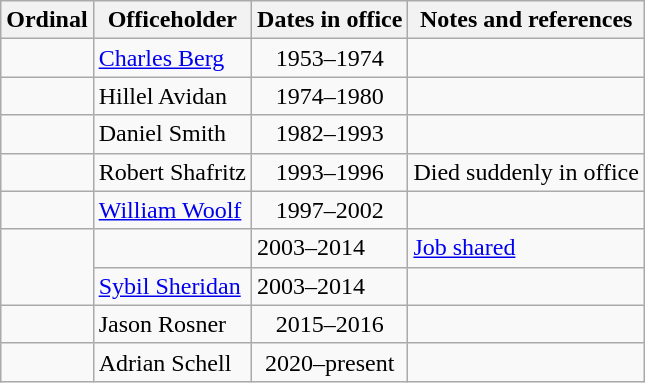<table class="wikitable">
<tr>
<th>Ordinal</th>
<th>Officeholder</th>
<th>Dates in office</th>
<th>Notes and references</th>
</tr>
<tr>
<td align="center"></td>
<td><a href='#'>Charles Berg</a></td>
<td align=center>1953–1974</td>
<td align="right"></td>
</tr>
<tr>
<td align="center"></td>
<td>Hillel Avidan</td>
<td align=center>1974–1980</td>
<td align="right"></td>
</tr>
<tr>
<td align="center"></td>
<td>Daniel Smith</td>
<td align=center>1982–1993</td>
<td align="right"></td>
</tr>
<tr>
<td align="center"></td>
<td>Robert Shafritz</td>
<td align=center>1993–1996</td>
<td>Died suddenly in office</td>
</tr>
<tr>
<td align="center"></td>
<td><a href='#'>William Woolf</a></td>
<td align=center>1997–2002</td>
<td align="right"></td>
</tr>
<tr>
<td align="center" rowspan=2></td>
<td></td>
<td>2003–2014</td>
<td><a href='#'>Job shared</a></td>
</tr>
<tr>
<td><a href='#'>Sybil Sheridan</a></td>
<td>2003–2014</td>
</tr>
<tr>
<td align="center"></td>
<td>Jason Rosner</td>
<td align=center>2015–2016</td>
<td></td>
</tr>
<tr>
<td align="center"></td>
<td>Adrian Schell</td>
<td align=center>2020–present</td>
<td></td>
</tr>
</table>
